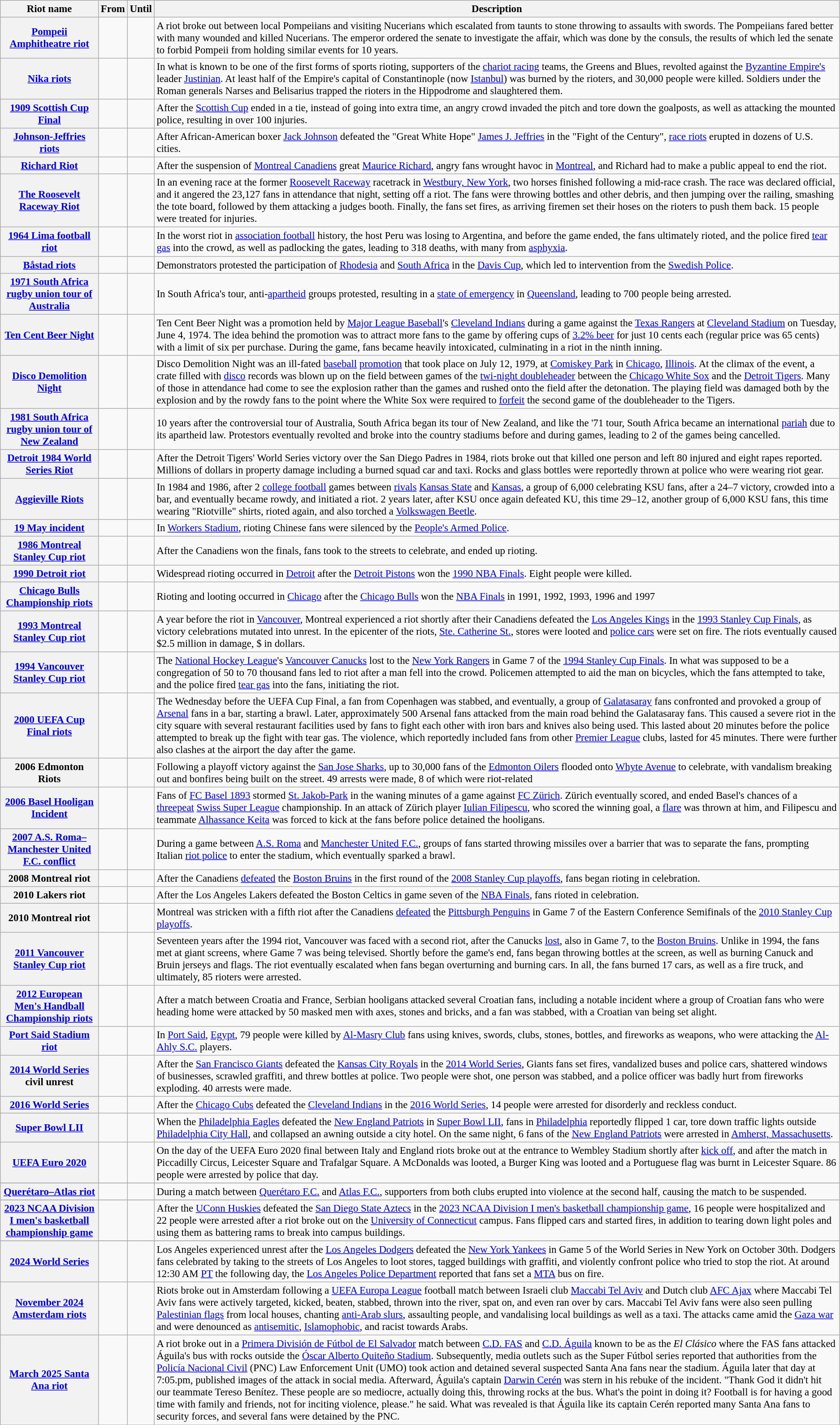<table class="wikitable sortable sortable" style="font-size: 95%;">
<tr>
<th>Riot name</th>
<th>From</th>
<th>Until</th>
<th>Description</th>
</tr>
<tr>
<th><a href='#'>Pompeii Amphitheatre riot</a></th>
<td></td>
<td></td>
<td>A riot broke out between local Pompeiians and visiting Nucerians which escalated from taunts to stone throwing to assaults with swords. The Pompeiians fared better with many wounded and killed Nucerians. The emperor ordered the senate to investigate the affair, which was done by the consuls, the results of which led the senate to forbid Pompeii from holding similar events for 10 years.</td>
</tr>
<tr>
<th><a href='#'>Nika riots</a></th>
<td></td>
<td></td>
<td>In what is known to be one of the first forms of sports rioting, supporters of the <a href='#'>chariot racing</a> teams, the Greens and Blues, revolted against the <a href='#'>Byzantine Empire's</a> leader <a href='#'>Justinian</a>. At least half of the Empire's capital of Constantinople (now <a href='#'>Istanbul</a>) was burned by the rioters, and 30,000 people were killed. Soldiers under the Roman generals Narses and Belisarius trapped the rioters in the Hippodrome and slaughtered them.</td>
</tr>
<tr>
<th> <a href='#'>1909 Scottish Cup Final</a></th>
<td></td>
<td></td>
<td>After the <a href='#'>Scottish Cup</a> ended in a tie, instead of going into extra time, an angry crowd invaded the pitch and tore down the goalposts, as well as attacking the mounted police, resulting in over 100 injuries.</td>
</tr>
<tr>
<th> <a href='#'>Johnson-Jeffries riots</a></th>
<td></td>
<td></td>
<td>After African-American boxer <a href='#'>Jack Johnson</a> defeated the "Great White Hope" <a href='#'>James J. Jeffries</a> in the "Fight of the Century", <a href='#'>race riots</a> erupted in dozens of U.S. cities.</td>
</tr>
<tr>
<th> <a href='#'>Richard Riot</a></th>
<td></td>
<td></td>
<td>After the suspension of <a href='#'>Montreal Canadiens</a> great <a href='#'>Maurice Richard</a>, angry fans wrought havoc in <a href='#'>Montreal</a>, and Richard had to make a public appeal to end the riot.</td>
</tr>
<tr>
<th> <a href='#'>The Roosevelt Raceway Riot</a></th>
<td></td>
<td></td>
<td>In an evening race at the former <a href='#'>Roosevelt Raceway</a> racetrack in <a href='#'>Westbury, New York</a>, two horses finished following a mid-race crash. The race was declared official, and it angered the 23,127 fans in attendance that night, setting off a riot. The fans were throwing bottles and other debris, and then jumping over the railing, smashing the tote board, followed by them attacking a judges booth. Finally, the fans set fires, as arriving firemen set their hoses on the rioters to push them back. 15 people were treated for injuries. </td>
</tr>
<tr>
<th> <a href='#'>1964 Lima football riot</a></th>
<td></td>
<td></td>
<td>In the worst riot in <a href='#'>association football</a> history, the host Peru was losing to Argentina, and before the game ended, the fans ultimately rioted, and the police fired <a href='#'>tear gas</a> into the crowd, as well as padlocking the gates, leading to 318 deaths, with many from <a href='#'>asphyxia</a>.</td>
</tr>
<tr>
<th> <a href='#'>Båstad riots</a></th>
<td></td>
<td></td>
<td>Demonstrators protested the participation of <a href='#'>Rhodesia</a> and <a href='#'>South Africa</a> in the <a href='#'>Davis Cup</a>, which led to intervention from the <a href='#'>Swedish Police</a>.</td>
</tr>
<tr>
<th> <a href='#'>1971 South Africa rugby union tour of Australia</a></th>
<td></td>
<td></td>
<td>In South Africa's tour, anti-<a href='#'>apartheid</a> groups protested, resulting in a <a href='#'>state of emergency</a> in <a href='#'>Queensland</a>, leading to 700 people being arrested.</td>
</tr>
<tr>
<th> <a href='#'>Ten Cent Beer Night</a></th>
<td></td>
<td></td>
<td>Ten Cent Beer Night was a promotion held by <a href='#'>Major League Baseball</a>'s <a href='#'>Cleveland Indians</a> during a game against the <a href='#'>Texas Rangers</a> at <a href='#'>Cleveland Stadium</a> on Tuesday, June 4, 1974.  The idea behind the promotion was to attract more fans to the game by offering  cups of <a href='#'>3.2% beer</a> for just 10 cents each (regular price was 65 cents) with a limit of six per purchase.  During the game, fans became heavily intoxicated, culminating in a riot in the ninth inning.</td>
</tr>
<tr>
<th> <a href='#'>Disco Demolition Night</a></th>
<td></td>
<td></td>
<td>Disco Demolition Night was an ill-fated <a href='#'>baseball</a> <a href='#'>promotion</a> that took place on July 12, 1979, at <a href='#'>Comiskey Park</a> in <a href='#'>Chicago</a>, <a href='#'>Illinois</a>. At the climax of the event, a crate filled with <a href='#'>disco</a> records was blown up on the field between games of the <a href='#'>twi-night doubleheader</a> between the <a href='#'>Chicago White Sox</a> and the <a href='#'>Detroit Tigers</a>. Many of those in attendance had come to see the explosion rather than the games and rushed onto the field after the detonation. The playing field was damaged both by the explosion and by the rowdy fans to the point where the White Sox were required to <a href='#'>forfeit</a> the second game of the doubleheader to the Tigers.</td>
</tr>
<tr>
<th> <a href='#'>1981 South Africa rugby union tour of New Zealand</a></th>
<td></td>
<td></td>
<td>10 years after the controversial tour of Australia, South Africa began its tour of New Zealand, and like the '71 tour, South Africa became an international <a href='#'>pariah</a> due to its apartheid law. Protestors eventually revolted and broke into the country stadiums before and during games, leading to 2 of the games being cancelled.</td>
</tr>
<tr>
<th> <a href='#'>Detroit 1984 World Series Riot</a></th>
<td></td>
<td></td>
<td>After the Detroit Tigers' World Series victory over the San Diego Padres in 1984, riots broke out that killed one person and left 80 injured and eight rapes reported. Millions of dollars in property damage including a burned squad car and taxi. Rocks and glass bottles were reportedly thrown at police who were wearing riot gear.</td>
</tr>
<tr>
<th> <a href='#'>Aggieville Riots</a></th>
<td></td>
<td></td>
<td>In 1984 and 1986, after 2 <a href='#'>college football</a> games between <a href='#'>rivals</a> <a href='#'>Kansas State</a> and <a href='#'>Kansas</a>, a group of 6,000 celebrating KSU fans, after a 24–7 victory, crowded into a bar, and eventually became rowdy, and initiated a riot. 2 years later, after KSU once again defeated KU, this time 29–12, another group of 6,000 KSU fans, this time wearing "Riotville" shirts, rioted again, and also torched a <a href='#'>Volkswagen Beetle</a>.</td>
</tr>
<tr>
<th> <a href='#'>19 May incident</a></th>
<td></td>
<td></td>
<td>In <a href='#'>Workers Stadium</a>, rioting Chinese fans were silenced by the <a href='#'>People's Armed Police</a>.</td>
</tr>
<tr>
<th> <a href='#'>1986 Montreal Stanley Cup riot</a></th>
<td></td>
<td></td>
<td>After the Canadiens won the finals, fans took to the streets to celebrate, and ended up rioting.</td>
</tr>
<tr>
<th> <a href='#'>1990 Detroit riot</a></th>
<td></td>
<td></td>
<td>Widespread rioting occurred in <a href='#'>Detroit</a> after the <a href='#'>Detroit Pistons</a> won the <a href='#'>1990 NBA Finals</a>. Eight people were killed.</td>
</tr>
<tr>
<th> <a href='#'>Chicago Bulls Championship riots</a></th>
<td></td>
<td></td>
<td>Rioting and looting occurred in <a href='#'>Chicago</a> after the <a href='#'>Chicago Bulls</a> won the <a href='#'>NBA Finals</a> in 1991, 1992, 1993, 1996 and 1997</td>
</tr>
<tr>
<th> <a href='#'>1993 Montreal Stanley Cup riot</a></th>
<td></td>
<td></td>
<td>A year before the riot in <a href='#'>Vancouver</a>, Montreal experienced a riot shortly after their Canadiens defeated the <a href='#'>Los Angeles Kings</a> in the <a href='#'>1993 Stanley Cup Finals</a>, as victory celebrations mutated into unrest. In the epicenter of the riots, <a href='#'>Ste. Catherine St.</a>, stores were looted and <a href='#'>police cars</a> were set on fire. The riots eventually caused $2.5 million in damage, $ in  dollars.</td>
</tr>
<tr>
<th> <a href='#'>1994 Vancouver Stanley Cup riot</a></th>
<td></td>
<td></td>
<td>The <a href='#'>National Hockey League</a>'s <a href='#'>Vancouver Canucks</a> lost to the <a href='#'>New York Rangers</a> in Game 7 of the <a href='#'>1994 Stanley Cup Finals</a>. In what was supposed to be a congregation of 50 to 70 thousand fans led to riot after a man fell into the crowd. Policemen attempted to aid the man on bicycles, which the fans attempted to take, and the police fired <a href='#'>tear gas</a> into the fans, initiating the riot.</td>
</tr>
<tr>
<th> <a href='#'>2000 UEFA Cup Final riots</a></th>
<td></td>
<td></td>
<td>The Wednesday before the UEFA Cup Final, a fan from Copenhagen was stabbed, and eventually, a group of <a href='#'>Galatasaray</a> fans confronted and provoked a group of <a href='#'>Arsenal</a> fans in a bar, starting a brawl. Later, approximately 500 Arsenal fans attacked from the main road behind the Galatasaray fans. This caused a severe riot in the city square with several restaurant facilities used by fans to fight each other with iron bars and knives also being used. This lasted about 20 minutes before the police attempted to break up the fight with tear gas. The violence, which reportedly included fans from other <a href='#'>Premier League</a> clubs, lasted for 45 minutes. There were further also clashes at the airport the day after the game.</td>
</tr>
<tr>
<th> 2006 Edmonton Riots</th>
<td></td>
<td></td>
<td>Following a playoff victory against the <a href='#'>San Jose Sharks</a>, up to 30,000 fans of the <a href='#'>Edmonton Oilers</a> flooded onto <a href='#'>Whyte Avenue</a> to celebrate, with vandalism breaking out and bonfires being built on the street.  49 arrests were made, 8 of which were riot-related</td>
</tr>
<tr>
<th> <a href='#'>2006 Basel Hooligan Incident</a></th>
<td></td>
<td></td>
<td>Fans of <a href='#'>FC Basel 1893</a> stormed <a href='#'>St. Jakob-Park</a> in the waning minutes of a game against <a href='#'>FC Zürich</a>. Zürich eventually scored, and ended Basel's chances of a <a href='#'>threepeat</a> <a href='#'>Swiss Super League</a> championship. In an attack of Zürich player <a href='#'>Iulian Filipescu</a>, who scored the winning goal, a <a href='#'>flare</a> was thrown at him, and Filipescu and teammate <a href='#'>Alhassance Keita</a> was forced to kick at the fans before police detained the hooligans.</td>
</tr>
<tr>
<th> <a href='#'>2007 A.S. Roma–Manchester United F.C. conflict</a></th>
<td></td>
<td></td>
<td>During a game between <a href='#'>A.S. Roma</a> and <a href='#'>Manchester United F.C.</a>, groups of fans started throwing missiles over a barrier that was to separate the fans, prompting Italian <a href='#'>riot police</a> to enter the stadium, which eventually sparked a brawl.</td>
</tr>
<tr>
<th> 2008 Montreal riot</th>
<td></td>
<td></td>
<td>After the Canadiens <a href='#'>defeated</a> the <a href='#'>Boston Bruins</a> in the first round of the <a href='#'>2008 Stanley Cup playoffs</a>, fans began rioting in celebration.</td>
</tr>
<tr>
<th> 2010 Lakers riot</th>
<td></td>
<td></td>
<td>After the Los Angeles Lakers defeated the Boston Celtics in game seven of the <a href='#'>NBA Finals</a>, fans rioted in celebration.</td>
</tr>
<tr>
<th> 2010 Montreal riot</th>
<td></td>
<td></td>
<td>Montreal was stricken with a fifth riot after the Canadiens <a href='#'>defeated</a> the <a href='#'>Pittsburgh Penguins</a> in Game 7 of the Eastern Conference Semifinals of the <a href='#'>2010 Stanley Cup playoffs</a>.</td>
</tr>
<tr>
<th> <a href='#'>2011 Vancouver Stanley Cup riot</a></th>
<td></td>
<td></td>
<td>Seventeen years after the 1994 riot, Vancouver was faced with a second riot, after the Canucks <a href='#'>lost</a>, also in Game 7, to the <a href='#'>Boston Bruins</a>. Unlike in 1994, the fans met at giant screens, where Game 7 was being televised. Shortly before the game's end,  fans began throwing bottles at the screen, as well as burning Canuck and Bruin jerseys and flags. The riot eventually escalated when fans began overturning and burning cars. In all, the fans burned 17 cars, as well as a fire truck, and ultimately, 85 rioters were arrested.</td>
</tr>
<tr>
<th> <a href='#'>2012 European Men's Handball Championship riots</a></th>
<td></td>
<td></td>
<td>After a match between Croatia and France, Serbian hooligans attacked several Croatian fans, including a notable incident where a group of Croatian fans who were heading home were attacked by 50 masked men with axes, stones and bricks, and a fan was stabbed, with a Croatian van being set alight.</td>
</tr>
<tr>
<th> <a href='#'>Port Said Stadium riot</a></th>
<td></td>
<td></td>
<td>In <a href='#'>Port Said</a>, <a href='#'>Egypt</a>, 79 people were killed by <a href='#'>Al-Masry Club</a> fans using knives, swords, clubs, stones, bottles, and fireworks as weapons, who were attacking the <a href='#'>Al-Ahly S.C.</a> players.</td>
</tr>
<tr>
<th> <a href='#'>2014 World Series</a> civil unrest</th>
<td></td>
<td></td>
<td>After the <a href='#'>San Francisco Giants</a> defeated the <a href='#'>Kansas City Royals</a> in the <a href='#'>2014 World Series</a>, Giants fans set fires, vandalized buses and police cars, shattered windows of businesses, scrawled graffiti, and threw bottles at police. Two people were shot, one person was stabbed, and a police officer was badly hurt from fireworks exploding. 40 arrests were made.</td>
</tr>
<tr>
<th> <a href='#'>2016 World Series</a></th>
<td></td>
<td></td>
<td>After the <a href='#'>Chicago Cubs</a> defeated the <a href='#'>Cleveland Indians</a> in the <a href='#'>2016 World Series</a>, 14 people were arrested for disorderly and reckless conduct.</td>
</tr>
<tr>
<th> <a href='#'>Super Bowl LII</a></th>
<td></td>
<td></td>
<td>When the <a href='#'>Philadelphia Eagles</a> defeated the <a href='#'>New England Patriots</a> in <a href='#'>Super Bowl LII</a>, fans in <a href='#'>Philadelphia</a> reportedly flipped 1 car, tore down traffic lights outside <a href='#'>Philadelphia City Hall</a>, and collapsed an awning outside a city hotel. On the same night, 6 fans of the <a href='#'>New England Patriots</a> were arrested in <a href='#'>Amherst, Massachusetts</a>.</td>
</tr>
<tr>
<th> <a href='#'>UEFA Euro 2020</a></th>
<td></td>
<td></td>
<td>On the day of the UEFA Euro 2020 final between Italy and England riots broke out at the entrance to Wembley Stadium shortly after <a href='#'>kick off</a>, and after the match in Piccadilly Circus, Leicester Square and Trafalgar Square. A McDonalds was looted, a Burger King was looted and a Portuguese flag was burnt in Leicester Square. 86 people were arrested by police that day.</td>
</tr>
<tr>
</tr>
<tr>
<th> <a href='#'>Querétaro–Atlas riot</a></th>
<td></td>
<td></td>
<td>During a match between <a href='#'>Querétaro F.C.</a> and <a href='#'>Atlas F.C.</a>, supporters from both clubs erupted into violence at the second half, causing the match to be suspended.</td>
</tr>
<tr>
</tr>
<tr>
<th> <a href='#'>2023 NCAA Division I men's basketball championship game</a></th>
<td></td>
<td></td>
<td>After the <a href='#'>UConn Huskies</a> defeated the <a href='#'>San Diego State Aztecs</a> in the <a href='#'>2023 NCAA Division I men's basketball championship game</a>, 16 people were hospitalized and 22 people were arrested after a riot broke out on the <a href='#'>University of Connecticut</a> campus. Fans flipped cars and started fires, in addition to tearing down light poles and using them as battering rams to break into campus buildings.</td>
</tr>
<tr>
</tr>
<tr>
<th> <a href='#'>2024 World Series</a></th>
<td></td>
<td></td>
<td>Los Angeles experienced unrest after the <a href='#'>Los Angeles Dodgers</a> defeated the <a href='#'>New York Yankees</a> in Game 5 of the World Series in New York on October 30th. Dodgers fans celebrated by taking to the streets of Los Angeles to loot stores, tagged buildings with graffiti,  and violently confront police who tried to stop the riot.  At around 12:30 AM <a href='#'>PT</a> the following day, the <a href='#'>Los Angeles Police Department</a> reported that fans set a <a href='#'>MTA</a> bus on fire. </td>
</tr>
<tr>
<th> <a href='#'>November 2024 Amsterdam riots</a></th>
<td></td>
<td></td>
<td>Riots broke out in Amsterdam following a <a href='#'>UEFA Europa League</a> football match between Israeli club <a href='#'>Maccabi Tel Aviv</a> and Dutch club <a href='#'>AFC Ajax</a> where Maccabi Tel Aviv fans were actively targeted, kicked, beaten, stabbed, thrown into the river, spat on, and even ran over by cars. Maccabi Tel Aviv fans were also seen pulling <a href='#'>Palestinian flags</a> from local houses, chanting <a href='#'>anti-Arab slurs</a>, assaulting people, and vandalising local buildings as well as a taxi. The attacks came amid the <a href='#'>Gaza war</a> and were denounced as <a href='#'>antisemitic</a>, <a href='#'>Islamophobic</a>, and racist towards Arabs.</td>
</tr>
<tr>
<th> <a href='#'>March 2025 Santa Ana riot</a></th>
<td></td>
<td></td>
<td>A riot broke out in a <a href='#'>Primera División de Fútbol de El Salvador</a> match between <a href='#'>C.D. FAS</a> and <a href='#'>C.D. Águila</a> known to be as the <em>El Clásico</em> where the FAS fans attacked Águila's bus with rocks outside the <a href='#'>Óscar Alberto Quiteño Stadium</a>. Subsequently, media outlets such as the Super Fútbol series reported that authorities from the <a href='#'>Policía Nacional Civil</a> (PNC) Law Enforcement Unit (UMO) took action and detained several suspected Santa Ana fans near the stadium. Águila later that day at 7:05.pm, published images of the attack in social media. Afterward, Águila's captain <a href='#'>Darwin Cerén</a> was stern in his rebuke of the incident. "Thank God it didn't hit our teammate Tereso Benítez. These people are so mediocre, actually doing this, throwing rocks at the bus. What's the point in doing it? Football is for having a good time with family and friends, not for inciting violence, please." he said. What was revealed is that Águila like its captain Cerén reported many Santa Ana fans to security forces, and several fans were detained by the PNC.</td>
</tr>
<tr>
</tr>
</table>
